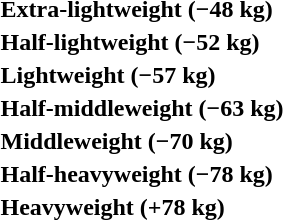<table>
<tr>
<th rowspan=2 style="text-align:left;">Extra-lightweight (−48 kg)</th>
<td rowspan=2></td>
<td rowspan=2></td>
<td></td>
</tr>
<tr>
<td></td>
</tr>
<tr>
<th rowspan=2 style="text-align:left;">Half-lightweight (−52 kg)</th>
<td rowspan=2></td>
<td rowspan=2></td>
<td></td>
</tr>
<tr>
<td></td>
</tr>
<tr>
<th rowspan=2 style="text-align:left;">Lightweight (−57 kg)</th>
<td rowspan=2></td>
<td rowspan=2></td>
<td></td>
</tr>
<tr>
<td></td>
</tr>
<tr>
<th rowspan=2 style="text-align:left;">Half-middleweight (−63 kg)</th>
<td rowspan=2></td>
<td rowspan=2></td>
<td></td>
</tr>
<tr>
<td></td>
</tr>
<tr>
<th rowspan=2 style="text-align:left;">Middleweight (−70 kg)</th>
<td rowspan=2></td>
<td rowspan=2></td>
<td></td>
</tr>
<tr>
<td></td>
</tr>
<tr>
<th rowspan=2 style="text-align:left;">Half-heavyweight (−78 kg)</th>
<td rowspan=2></td>
<td rowspan=2></td>
<td></td>
</tr>
<tr>
<td></td>
</tr>
<tr>
<th rowspan=2 style="text-align:left;">Heavyweight (+78 kg)</th>
<td rowspan=2></td>
<td rowspan=2></td>
<td></td>
</tr>
<tr>
<td></td>
</tr>
</table>
